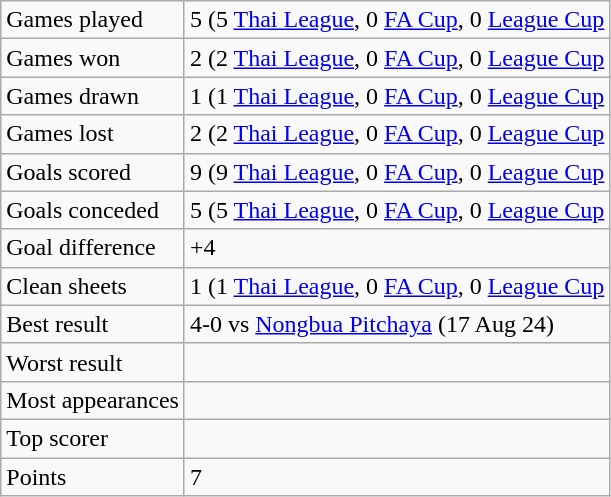<table class="wikitable">
<tr>
<td>Games played</td>
<td>5 (5 <a href='#'>Thai League</a>, 0 <a href='#'>FA Cup</a>, 0 <a href='#'>League Cup</a></td>
</tr>
<tr>
<td>Games won</td>
<td>2 (2 <a href='#'>Thai League</a>, 0 <a href='#'>FA Cup</a>, 0 <a href='#'>League Cup</a></td>
</tr>
<tr>
<td>Games drawn</td>
<td>1 (1 <a href='#'>Thai League</a>, 0 <a href='#'>FA Cup</a>, 0 <a href='#'>League Cup</a></td>
</tr>
<tr>
<td>Games lost</td>
<td>2 (2 <a href='#'>Thai League</a>, 0 <a href='#'>FA Cup</a>, 0 <a href='#'>League Cup</a></td>
</tr>
<tr>
<td>Goals scored</td>
<td>9 (9 <a href='#'>Thai League</a>, 0 <a href='#'>FA Cup</a>, 0 <a href='#'>League Cup</a></td>
</tr>
<tr>
<td>Goals conceded</td>
<td>5 (5 <a href='#'>Thai League</a>, 0 <a href='#'>FA Cup</a>, 0 <a href='#'>League Cup</a></td>
</tr>
<tr>
<td>Goal difference</td>
<td>+4</td>
</tr>
<tr>
<td>Clean sheets</td>
<td>1 (1 <a href='#'>Thai League</a>, 0 <a href='#'>FA Cup</a>, 0 <a href='#'>League Cup</a></td>
</tr>
<tr>
<td>Best result</td>
<td>4-0 vs <a href='#'>Nongbua Pitchaya</a> (17 Aug 24)</td>
</tr>
<tr>
<td>Worst result</td>
<td></td>
</tr>
<tr>
<td>Most appearances</td>
<td></td>
</tr>
<tr>
<td>Top scorer</td>
<td></td>
</tr>
<tr>
<td>Points</td>
<td>7</td>
</tr>
</table>
